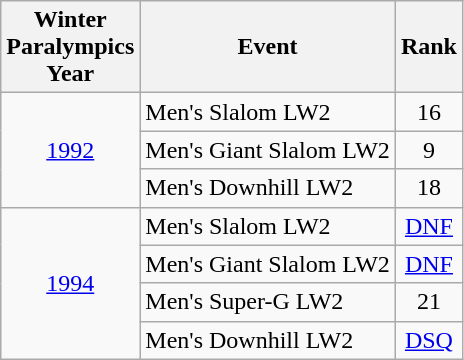<table class="wikitable" style="text-align: center">
<tr>
<th>Winter<br>Paralympics<br>Year</th>
<th>Event</th>
<th>Rank</th>
</tr>
<tr>
<td scope="row" rowspan=3><a href='#'>1992</a></td>
<td align=left>Men's Slalom LW2</td>
<td>16</td>
</tr>
<tr>
<td align=left>Men's Giant Slalom LW2</td>
<td>9</td>
</tr>
<tr>
<td align=left>Men's Downhill LW2</td>
<td>18</td>
</tr>
<tr>
<td scope="row" rowspan=4><a href='#'>1994</a></td>
<td align=left>Men's Slalom LW2</td>
<td><a href='#'>DNF</a></td>
</tr>
<tr>
<td align=left>Men's Giant Slalom LW2</td>
<td><a href='#'>DNF</a></td>
</tr>
<tr>
<td align=left>Men's Super-G LW2</td>
<td>21</td>
</tr>
<tr>
<td align=left>Men's Downhill LW2</td>
<td><a href='#'>DSQ</a></td>
</tr>
</table>
